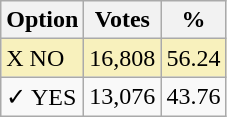<table class="wikitable">
<tr>
<th>Option</th>
<th>Votes</th>
<th>%</th>
</tr>
<tr>
<td style=background:#f8f1bd>X NO</td>
<td style=background:#f8f1bd>16,808</td>
<td style=background:#f8f1bd>56.24</td>
</tr>
<tr>
<td>✓ YES</td>
<td>13,076</td>
<td>43.76</td>
</tr>
</table>
